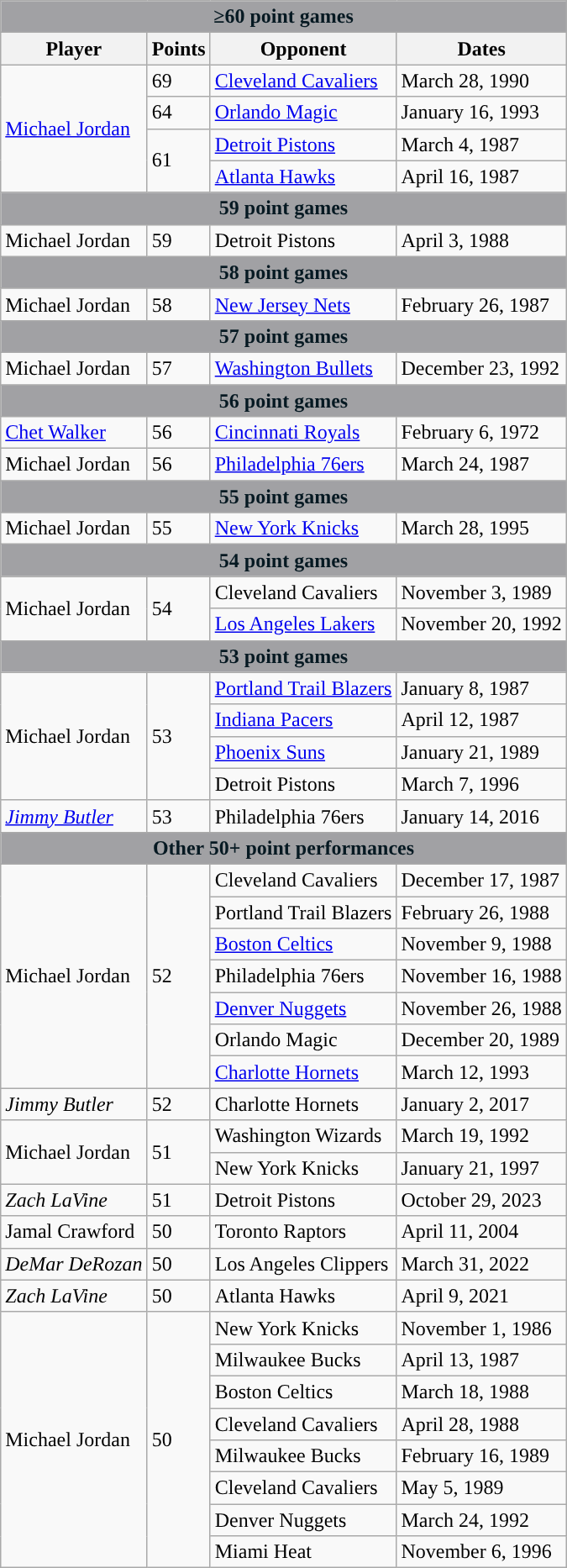<table class="wikitable sortable">
<tr>
<th colspan="4" style="text-align:center; background:#A1A1A4; color:#061922;">≥60 point games</th>
</tr>
<tr>
<th>Player</th>
<th>Points</th>
<th>Opponent</th>
<th>Dates</th>
</tr>
<tr>
<td rowspan=4><a href='#'>Michael Jordan</a></td>
<td>69</td>
<td><a href='#'>Cleveland Cavaliers</a></td>
<td>March 28, 1990</td>
</tr>
<tr>
<td>64</td>
<td><a href='#'>Orlando Magic</a></td>
<td>January 16, 1993</td>
</tr>
<tr>
<td rowspan=2>61</td>
<td><a href='#'>Detroit Pistons</a></td>
<td>March 4, 1987</td>
</tr>
<tr>
<td><a href='#'>Atlanta Hawks</a></td>
<td>April 16, 1987</td>
</tr>
<tr>
<th colspan="4" style="text-align:center; background:#A1A1A4; color:#061922;">59 point games</th>
</tr>
<tr>
<td>Michael Jordan</td>
<td>59</td>
<td>Detroit Pistons</td>
<td>April 3, 1988</td>
</tr>
<tr>
<th colspan="4" style="text-align:center; background:#A1A1A4; color:#061922;">58 point games</th>
</tr>
<tr>
<td>Michael Jordan</td>
<td>58</td>
<td><a href='#'>New Jersey Nets</a></td>
<td>February 26, 1987</td>
</tr>
<tr>
<th colspan="4" style="text-align:center; background:#A1A1A4; color:#061922;">57 point games</th>
</tr>
<tr>
<td>Michael Jordan</td>
<td>57</td>
<td><a href='#'>Washington Bullets</a></td>
<td>December 23, 1992</td>
</tr>
<tr>
<th colspan="4" style="text-align:center; background:#A1A1A4; color:#061922;">56 point games</th>
</tr>
<tr>
<td><a href='#'>Chet Walker</a></td>
<td>56</td>
<td><a href='#'>Cincinnati Royals</a></td>
<td>February 6, 1972</td>
</tr>
<tr>
<td>Michael Jordan</td>
<td>56</td>
<td><a href='#'>Philadelphia 76ers</a></td>
<td>March 24, 1987</td>
</tr>
<tr>
<th colspan="4" style="text-align:center; background:#A1A1A4; color:#061922;">55 point games</th>
</tr>
<tr>
<td>Michael Jordan</td>
<td>55</td>
<td><a href='#'>New York Knicks</a></td>
<td>March 28, 1995</td>
</tr>
<tr>
<th colspan="4" style="text-align:center; background:#A1A1A4; color:#061922;">54 point games</th>
</tr>
<tr>
<td rowspan=2>Michael Jordan</td>
<td rowspan=2>54</td>
<td>Cleveland Cavaliers</td>
<td>November 3, 1989</td>
</tr>
<tr>
<td><a href='#'>Los Angeles Lakers</a></td>
<td>November 20, 1992</td>
</tr>
<tr>
<th colspan="4" style="text-align:center; background:#A1A1A4; color:#061922;">53 point games</th>
</tr>
<tr>
<td rowspan=4>Michael Jordan</td>
<td rowspan=4>53</td>
<td><a href='#'>Portland Trail Blazers</a></td>
<td>January 8, 1987</td>
</tr>
<tr>
<td><a href='#'>Indiana Pacers</a></td>
<td>April 12, 1987</td>
</tr>
<tr>
<td><a href='#'>Phoenix Suns</a></td>
<td>January 21, 1989</td>
</tr>
<tr>
<td>Detroit Pistons</td>
<td>March 7, 1996</td>
</tr>
<tr>
<td><em><a href='#'>Jimmy Butler</a></em></td>
<td>53</td>
<td>Philadelphia 76ers</td>
<td>January 14, 2016</td>
</tr>
<tr>
<th colspan="4" style="text-align:center; background:#A1A1A4; color:#061922;">Other 50+ point performances</th>
</tr>
<tr>
<td rowspan=7>Michael Jordan</td>
<td rowspan=7>52</td>
<td>Cleveland Cavaliers</td>
<td>December 17, 1987</td>
</tr>
<tr>
<td>Portland Trail Blazers</td>
<td>February 26, 1988</td>
</tr>
<tr>
<td><a href='#'>Boston Celtics</a></td>
<td>November 9, 1988</td>
</tr>
<tr>
<td>Philadelphia 76ers</td>
<td>November 16, 1988</td>
</tr>
<tr>
<td><a href='#'>Denver Nuggets</a></td>
<td>November 26, 1988</td>
</tr>
<tr>
<td>Orlando Magic</td>
<td>December 20, 1989</td>
</tr>
<tr>
<td><a href='#'>Charlotte Hornets</a></td>
<td>March 12, 1993</td>
</tr>
<tr>
<td><em>Jimmy Butler</em></td>
<td>52</td>
<td>Charlotte Hornets</td>
<td>January 2, 2017</td>
</tr>
<tr>
<td rowspan="2">Michael Jordan</td>
<td rowspan="2">51</td>
<td>Washington Wizards</td>
<td>March 19, 1992</td>
</tr>
<tr>
<td>New York Knicks</td>
<td>January 21, 1997</td>
</tr>
<tr>
<td><em>Zach LaVine</em></td>
<td>51</td>
<td>Detroit Pistons</td>
<td>October 29, 2023</td>
</tr>
<tr>
<td>Jamal Crawford</td>
<td>50</td>
<td>Toronto Raptors</td>
<td>April 11, 2004</td>
</tr>
<tr>
<td><em>DeMar DeRozan</em></td>
<td>50</td>
<td>Los Angeles Clippers</td>
<td>March 31, 2022</td>
</tr>
<tr>
<td><em>Zach LaVine</em></td>
<td>50</td>
<td>Atlanta Hawks</td>
<td>April 9, 2021</td>
</tr>
<tr>
<td rowspan="8">Michael Jordan</td>
<td rowspan="8">50</td>
<td>New York Knicks</td>
<td>November 1, 1986</td>
</tr>
<tr>
<td>Milwaukee Bucks</td>
<td>April 13, 1987</td>
</tr>
<tr>
<td>Boston Celtics</td>
<td>March 18, 1988</td>
</tr>
<tr>
<td>Cleveland Cavaliers</td>
<td>April 28, 1988</td>
</tr>
<tr>
<td>Milwaukee Bucks</td>
<td>February 16, 1989</td>
</tr>
<tr>
<td>Cleveland Cavaliers</td>
<td>May 5, 1989</td>
</tr>
<tr>
<td>Denver Nuggets</td>
<td>March 24, 1992</td>
</tr>
<tr>
<td>Miami Heat</td>
<td>November 6, 1996</td>
</tr>
</table>
